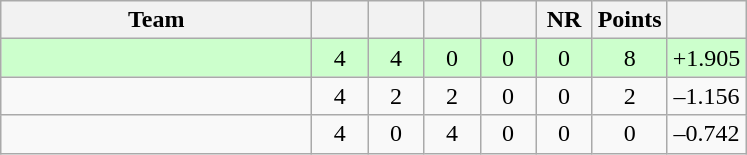<table class="wikitable" style="text-align:center;">
<tr>
<th width=200>Team</th>
<th width=30></th>
<th width=30></th>
<th width=30></th>
<th width=30></th>
<th width=30 abbr="No result">NR</th>
<th width=30 abbr="Points">Points</th>
<th width=30></th>
</tr>
<tr style="background:#cfc">
<td align="left"></td>
<td>4</td>
<td>4</td>
<td>0</td>
<td>0</td>
<td>0</td>
<td>8</td>
<td>+1.905</td>
</tr>
<tr>
<td align="left"></td>
<td>4</td>
<td>2</td>
<td>2</td>
<td>0</td>
<td>0</td>
<td>2</td>
<td>–1.156</td>
</tr>
<tr>
<td align="left"></td>
<td>4</td>
<td>0</td>
<td>4</td>
<td>0</td>
<td>0</td>
<td>0</td>
<td>–0.742</td>
</tr>
</table>
